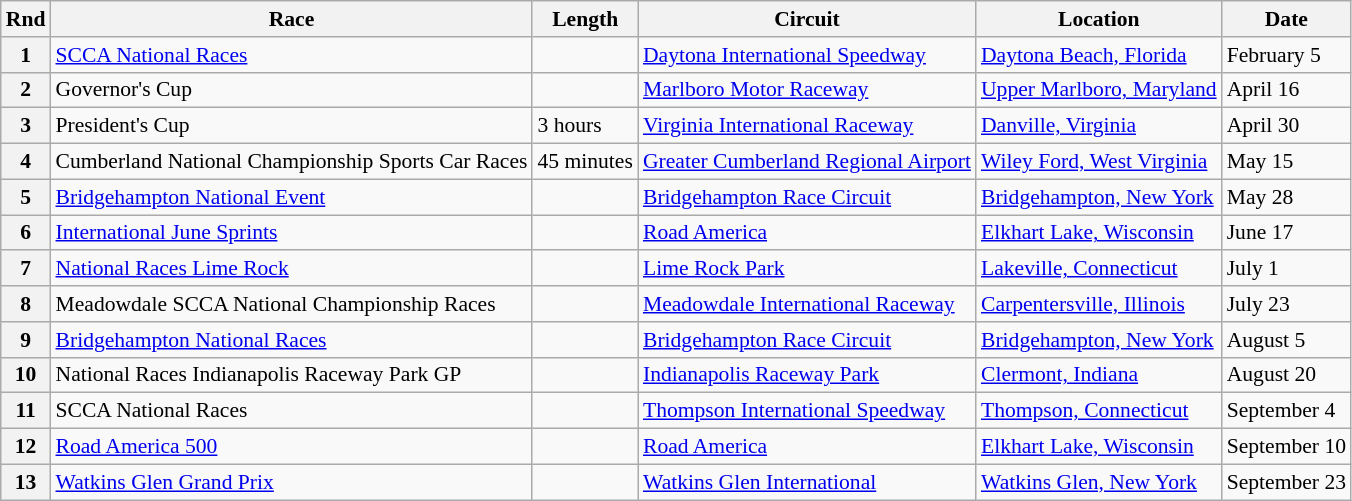<table class="wikitable" style="font-size: 90%;">
<tr>
<th>Rnd</th>
<th>Race</th>
<th>Length</th>
<th>Circuit</th>
<th>Location</th>
<th>Date</th>
</tr>
<tr>
<th>1</th>
<td><a href='#'>SCCA National Races</a></td>
<td></td>
<td><a href='#'>Daytona International Speedway</a></td>
<td><a href='#'>Daytona Beach, Florida</a></td>
<td>February 5</td>
</tr>
<tr>
<th>2</th>
<td>Governor's Cup</td>
<td></td>
<td><a href='#'>Marlboro Motor Raceway</a></td>
<td><a href='#'>Upper Marlboro, Maryland</a></td>
<td>April 16</td>
</tr>
<tr>
<th>3</th>
<td>President's Cup</td>
<td>3 hours</td>
<td><a href='#'>Virginia International Raceway</a></td>
<td><a href='#'>Danville, Virginia</a></td>
<td>April 30</td>
</tr>
<tr>
<th>4</th>
<td>Cumberland National Championship Sports Car Races</td>
<td>45 minutes</td>
<td><a href='#'>Greater Cumberland Regional Airport</a></td>
<td><a href='#'>Wiley Ford, West Virginia</a></td>
<td>May 15</td>
</tr>
<tr>
<th>5</th>
<td><a href='#'>Bridgehampton National Event</a></td>
<td></td>
<td><a href='#'>Bridgehampton Race Circuit</a></td>
<td><a href='#'>Bridgehampton, New York</a></td>
<td>May 28</td>
</tr>
<tr>
<th>6</th>
<td><a href='#'>International June Sprints</a></td>
<td></td>
<td><a href='#'>Road America</a></td>
<td><a href='#'>Elkhart Lake, Wisconsin</a></td>
<td>June 17</td>
</tr>
<tr>
<th>7</th>
<td><a href='#'>National Races Lime Rock</a></td>
<td></td>
<td><a href='#'>Lime Rock Park</a></td>
<td><a href='#'>Lakeville, Connecticut</a></td>
<td>July 1</td>
</tr>
<tr>
<th>8</th>
<td>Meadowdale SCCA National Championship Races</td>
<td></td>
<td><a href='#'>Meadowdale International Raceway</a></td>
<td><a href='#'>Carpentersville, Illinois</a></td>
<td>July 23</td>
</tr>
<tr>
<th>9</th>
<td><a href='#'>Bridgehampton National Races</a></td>
<td></td>
<td><a href='#'>Bridgehampton Race Circuit</a></td>
<td><a href='#'>Bridgehampton, New York</a></td>
<td>August 5</td>
</tr>
<tr>
<th>10</th>
<td>National Races Indianapolis Raceway Park GP</td>
<td></td>
<td><a href='#'>Indianapolis Raceway Park</a></td>
<td><a href='#'>Clermont, Indiana</a></td>
<td>August 20</td>
</tr>
<tr>
<th>11</th>
<td>SCCA National Races</td>
<td></td>
<td><a href='#'>Thompson International Speedway</a></td>
<td><a href='#'>Thompson, Connecticut</a></td>
<td>September 4</td>
</tr>
<tr>
<th>12</th>
<td><a href='#'>Road America 500</a></td>
<td></td>
<td><a href='#'>Road America</a></td>
<td><a href='#'>Elkhart Lake, Wisconsin</a></td>
<td>September 10</td>
</tr>
<tr>
<th>13</th>
<td><a href='#'>Watkins Glen Grand Prix</a></td>
<td></td>
<td><a href='#'>Watkins Glen International</a></td>
<td><a href='#'>Watkins Glen, New York</a></td>
<td>September 23</td>
</tr>
</table>
